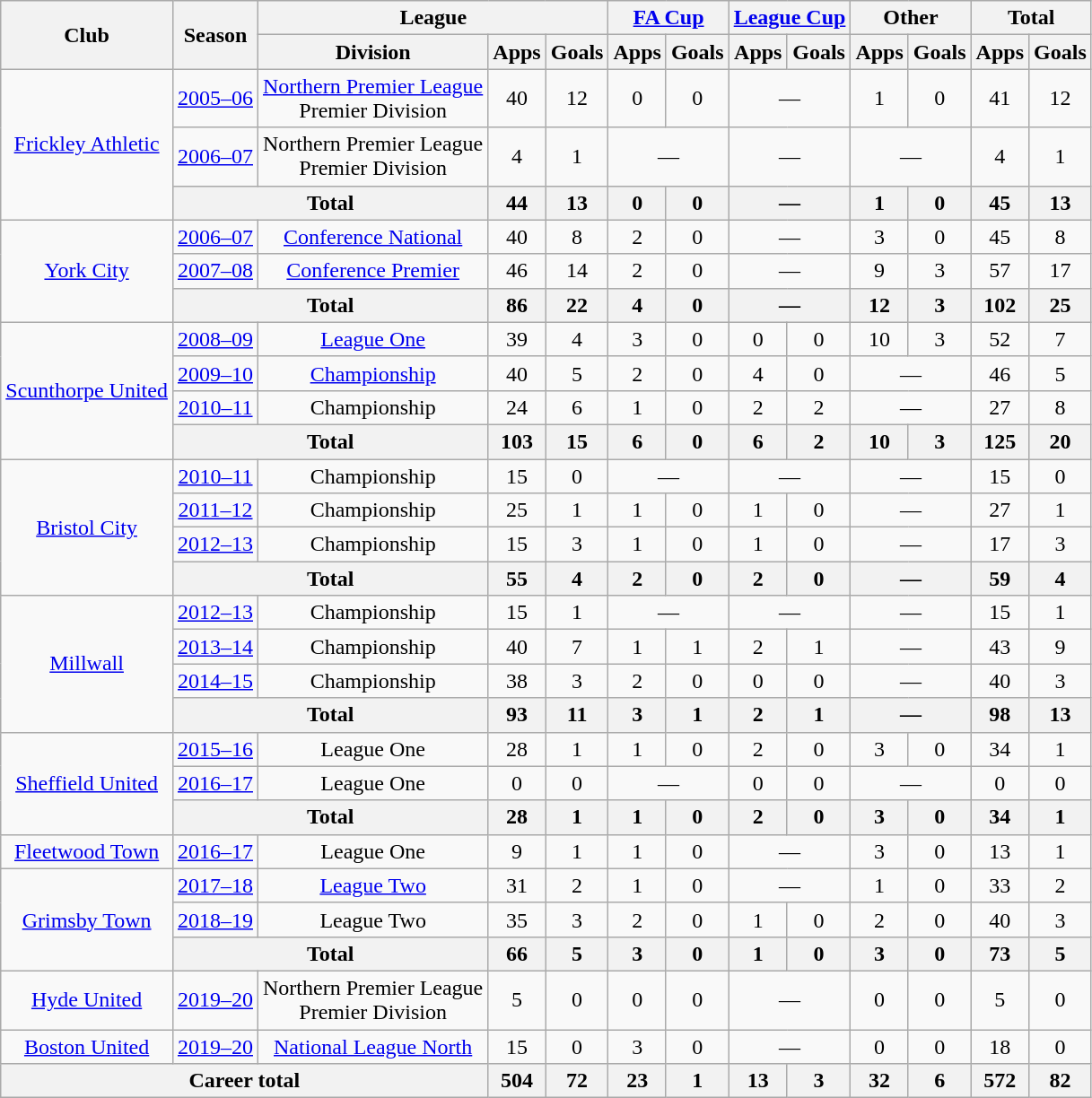<table class=wikitable style=text-align:center>
<tr>
<th rowspan=2>Club</th>
<th rowspan=2>Season</th>
<th colspan=3>League</th>
<th colspan=2><a href='#'>FA Cup</a></th>
<th colspan=2><a href='#'>League Cup</a></th>
<th colspan=2>Other</th>
<th colspan=2>Total</th>
</tr>
<tr>
<th>Division</th>
<th>Apps</th>
<th>Goals</th>
<th>Apps</th>
<th>Goals</th>
<th>Apps</th>
<th>Goals</th>
<th>Apps</th>
<th>Goals</th>
<th>Apps</th>
<th>Goals</th>
</tr>
<tr>
<td rowspan=3><a href='#'>Frickley Athletic</a></td>
<td><a href='#'>2005–06</a></td>
<td><a href='#'>Northern Premier League</a><br>Premier Division</td>
<td>40</td>
<td>12</td>
<td>0</td>
<td>0</td>
<td colspan=2>—</td>
<td>1</td>
<td>0</td>
<td>41</td>
<td>12</td>
</tr>
<tr>
<td><a href='#'>2006–07</a></td>
<td>Northern Premier League<br>Premier Division</td>
<td>4</td>
<td>1</td>
<td colspan=2>—</td>
<td colspan=2>—</td>
<td colspan=2>—</td>
<td>4</td>
<td>1</td>
</tr>
<tr>
<th colspan=2>Total</th>
<th>44</th>
<th>13</th>
<th>0</th>
<th>0</th>
<th colspan=2>—</th>
<th>1</th>
<th>0</th>
<th>45</th>
<th>13</th>
</tr>
<tr>
<td rowspan=3><a href='#'>York City</a></td>
<td><a href='#'>2006–07</a></td>
<td><a href='#'>Conference National</a></td>
<td>40</td>
<td>8</td>
<td>2</td>
<td>0</td>
<td colspan=2>—</td>
<td>3</td>
<td>0</td>
<td>45</td>
<td>8</td>
</tr>
<tr>
<td><a href='#'>2007–08</a></td>
<td><a href='#'>Conference Premier</a></td>
<td>46</td>
<td>14</td>
<td>2</td>
<td>0</td>
<td colspan=2>—</td>
<td>9</td>
<td>3</td>
<td>57</td>
<td>17</td>
</tr>
<tr>
<th colspan=2>Total</th>
<th>86</th>
<th>22</th>
<th>4</th>
<th>0</th>
<th colspan=2>—</th>
<th>12</th>
<th>3</th>
<th>102</th>
<th>25</th>
</tr>
<tr>
<td rowspan=4><a href='#'>Scunthorpe United</a></td>
<td><a href='#'>2008–09</a></td>
<td><a href='#'>League One</a></td>
<td>39</td>
<td>4</td>
<td>3</td>
<td>0</td>
<td>0</td>
<td>0</td>
<td>10</td>
<td>3</td>
<td>52</td>
<td>7</td>
</tr>
<tr>
<td><a href='#'>2009–10</a></td>
<td><a href='#'>Championship</a></td>
<td>40</td>
<td>5</td>
<td>2</td>
<td>0</td>
<td>4</td>
<td>0</td>
<td colspan=2>—</td>
<td>46</td>
<td>5</td>
</tr>
<tr>
<td><a href='#'>2010–11</a></td>
<td>Championship</td>
<td>24</td>
<td>6</td>
<td>1</td>
<td>0</td>
<td>2</td>
<td>2</td>
<td colspan=2>—</td>
<td>27</td>
<td>8</td>
</tr>
<tr>
<th colspan=2>Total</th>
<th>103</th>
<th>15</th>
<th>6</th>
<th>0</th>
<th>6</th>
<th>2</th>
<th>10</th>
<th>3</th>
<th>125</th>
<th>20</th>
</tr>
<tr>
<td rowspan=4><a href='#'>Bristol City</a></td>
<td><a href='#'>2010–11</a></td>
<td>Championship</td>
<td>15</td>
<td>0</td>
<td colspan=2>—</td>
<td colspan=2>—</td>
<td colspan=2>—</td>
<td>15</td>
<td>0</td>
</tr>
<tr>
<td><a href='#'>2011–12</a></td>
<td>Championship</td>
<td>25</td>
<td>1</td>
<td>1</td>
<td>0</td>
<td>1</td>
<td>0</td>
<td colspan=2>—</td>
<td>27</td>
<td>1</td>
</tr>
<tr>
<td><a href='#'>2012–13</a></td>
<td>Championship</td>
<td>15</td>
<td>3</td>
<td>1</td>
<td>0</td>
<td>1</td>
<td>0</td>
<td colspan=2>—</td>
<td>17</td>
<td>3</td>
</tr>
<tr>
<th colspan=2>Total</th>
<th>55</th>
<th>4</th>
<th>2</th>
<th>0</th>
<th>2</th>
<th>0</th>
<th colspan=2>—</th>
<th>59</th>
<th>4</th>
</tr>
<tr>
<td rowspan=4><a href='#'>Millwall</a></td>
<td><a href='#'>2012–13</a></td>
<td>Championship</td>
<td>15</td>
<td>1</td>
<td colspan=2>—</td>
<td colspan=2>—</td>
<td colspan=2>—</td>
<td>15</td>
<td>1</td>
</tr>
<tr>
<td><a href='#'>2013–14</a></td>
<td>Championship</td>
<td>40</td>
<td>7</td>
<td>1</td>
<td>1</td>
<td>2</td>
<td>1</td>
<td colspan=2>—</td>
<td>43</td>
<td>9</td>
</tr>
<tr>
<td><a href='#'>2014–15</a></td>
<td>Championship</td>
<td>38</td>
<td>3</td>
<td>2</td>
<td>0</td>
<td>0</td>
<td>0</td>
<td colspan=2>—</td>
<td>40</td>
<td>3</td>
</tr>
<tr>
<th colspan=2>Total</th>
<th>93</th>
<th>11</th>
<th>3</th>
<th>1</th>
<th>2</th>
<th>1</th>
<th colspan=2>—</th>
<th>98</th>
<th>13</th>
</tr>
<tr>
<td rowspan=3><a href='#'>Sheffield United</a></td>
<td><a href='#'>2015–16</a></td>
<td>League One</td>
<td>28</td>
<td>1</td>
<td>1</td>
<td>0</td>
<td>2</td>
<td>0</td>
<td>3</td>
<td>0</td>
<td>34</td>
<td>1</td>
</tr>
<tr>
<td><a href='#'>2016–17</a></td>
<td>League One</td>
<td>0</td>
<td>0</td>
<td colspan=2>—</td>
<td>0</td>
<td>0</td>
<td colspan=2>—</td>
<td>0</td>
<td>0</td>
</tr>
<tr>
<th colspan=2>Total</th>
<th>28</th>
<th>1</th>
<th>1</th>
<th>0</th>
<th>2</th>
<th>0</th>
<th>3</th>
<th>0</th>
<th>34</th>
<th>1</th>
</tr>
<tr>
<td><a href='#'>Fleetwood Town</a></td>
<td><a href='#'>2016–17</a></td>
<td>League One</td>
<td>9</td>
<td>1</td>
<td>1</td>
<td>0</td>
<td colspan=2>—</td>
<td>3</td>
<td>0</td>
<td>13</td>
<td>1</td>
</tr>
<tr>
<td rowspan=3><a href='#'>Grimsby Town</a></td>
<td><a href='#'>2017–18</a></td>
<td><a href='#'>League Two</a></td>
<td>31</td>
<td>2</td>
<td>1</td>
<td>0</td>
<td colspan=2>—</td>
<td>1</td>
<td>0</td>
<td>33</td>
<td>2</td>
</tr>
<tr>
<td><a href='#'>2018–19</a></td>
<td>League Two</td>
<td>35</td>
<td>3</td>
<td>2</td>
<td>0</td>
<td>1</td>
<td>0</td>
<td>2</td>
<td>0</td>
<td>40</td>
<td>3</td>
</tr>
<tr>
<th colspan=2>Total</th>
<th>66</th>
<th>5</th>
<th>3</th>
<th>0</th>
<th>1</th>
<th>0</th>
<th>3</th>
<th>0</th>
<th>73</th>
<th>5</th>
</tr>
<tr>
<td><a href='#'>Hyde United</a></td>
<td><a href='#'>2019–20</a></td>
<td>Northern Premier League<br>Premier Division</td>
<td>5</td>
<td>0</td>
<td>0</td>
<td>0</td>
<td colspan=2>—</td>
<td>0</td>
<td>0</td>
<td>5</td>
<td>0</td>
</tr>
<tr>
<td><a href='#'>Boston United</a></td>
<td><a href='#'>2019–20</a></td>
<td><a href='#'>National League North</a></td>
<td>15</td>
<td>0</td>
<td>3</td>
<td>0</td>
<td colspan=2>—</td>
<td>0</td>
<td>0</td>
<td>18</td>
<td>0</td>
</tr>
<tr>
<th colspan=3>Career total</th>
<th>504</th>
<th>72</th>
<th>23</th>
<th>1</th>
<th>13</th>
<th>3</th>
<th>32</th>
<th>6</th>
<th>572</th>
<th>82</th>
</tr>
</table>
